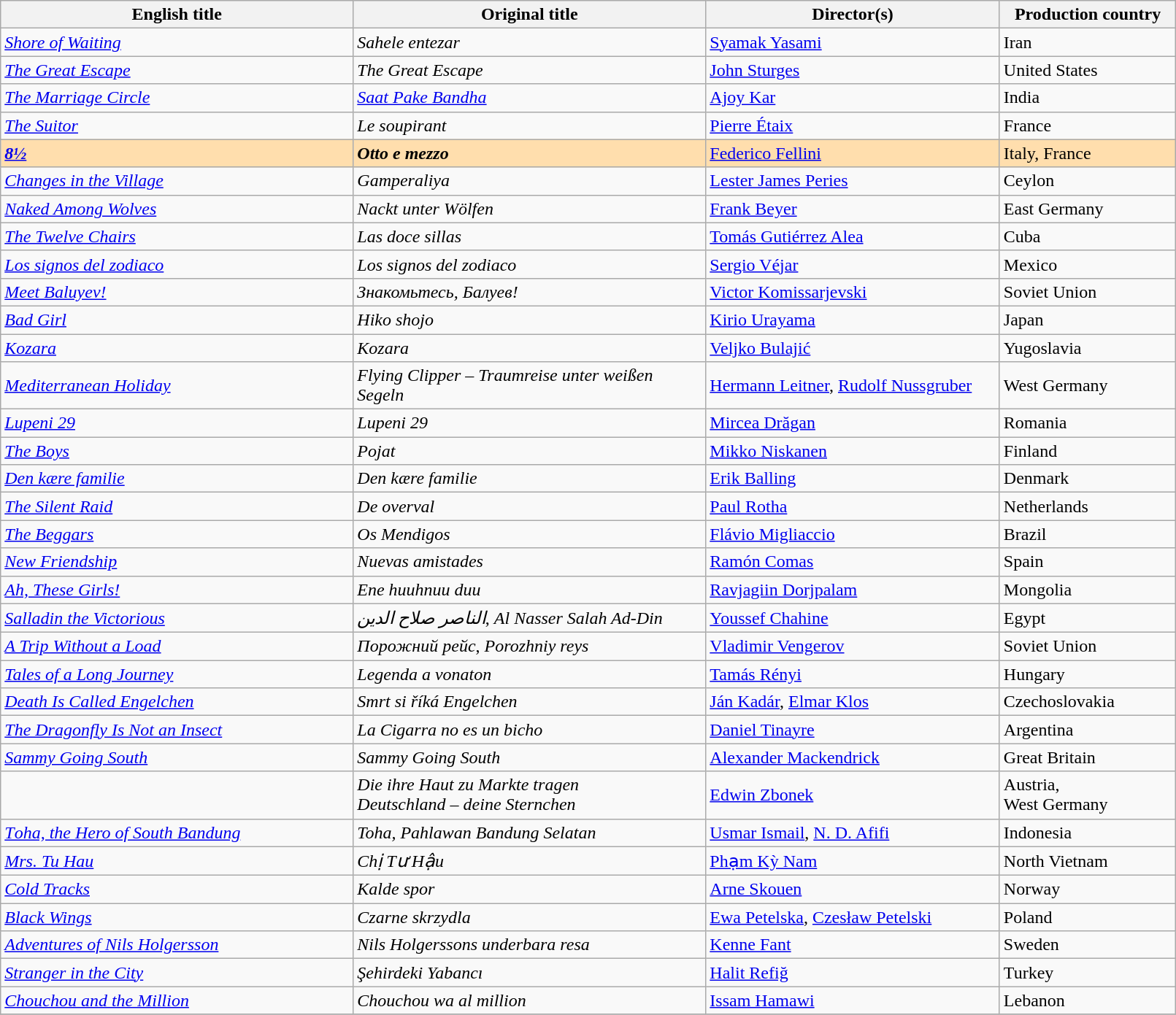<table class="sortable wikitable" width="85%" cellpadding="5">
<tr>
<th width="30%">English title</th>
<th width="30%">Original title</th>
<th width="25%">Director(s)</th>
<th width="15%">Production country</th>
</tr>
<tr>
<td><em><a href='#'>Shore of Waiting</a></em></td>
<td><em>Sahele entezar</em></td>
<td><a href='#'>Syamak Yasami</a></td>
<td>Iran</td>
</tr>
<tr>
<td><em><a href='#'>The Great Escape</a></em></td>
<td><em>The Great Escape</em></td>
<td><a href='#'>John Sturges</a></td>
<td>United States</td>
</tr>
<tr>
<td><em><a href='#'>The Marriage Circle</a></em></td>
<td><em><a href='#'>Saat Pake Bandha</a></em></td>
<td><a href='#'>Ajoy Kar</a></td>
<td>India</td>
</tr>
<tr>
<td><em><a href='#'>The Suitor</a></em></td>
<td><em>Le soupirant</em></td>
<td><a href='#'>Pierre Étaix</a></td>
<td>France</td>
</tr>
<tr style="background:#FFDEAD;">
<td><strong><em><a href='#'>8½</a></em></strong></td>
<td><strong><em>Otto e mezzo</em></strong></td>
<td><a href='#'>Federico Fellini</a></td>
<td>Italy, France</td>
</tr>
<tr>
<td><em><a href='#'>Changes in the Village</a></em></td>
<td><em>Gamperaliya</em></td>
<td><a href='#'>Lester James Peries</a></td>
<td>Ceylon</td>
</tr>
<tr>
<td><em><a href='#'>Naked Among Wolves</a></em></td>
<td><em>Nackt unter Wölfen</em></td>
<td><a href='#'>Frank Beyer</a></td>
<td>East Germany</td>
</tr>
<tr>
<td><em><a href='#'>The Twelve Chairs</a></em></td>
<td><em>Las doce sillas</em></td>
<td><a href='#'>Tomás Gutiérrez Alea</a></td>
<td>Cuba</td>
</tr>
<tr>
<td><em><a href='#'>Los signos del zodiaco</a></em></td>
<td><em>Los signos del zodiaco</em></td>
<td><a href='#'>Sergio Véjar</a></td>
<td>Mexico</td>
</tr>
<tr>
<td><em><a href='#'>Meet Baluyev!</a></em></td>
<td><em>Знакомьтесь, Балуев!</em></td>
<td><a href='#'>Victor Komissarjevski</a></td>
<td>Soviet Union</td>
</tr>
<tr>
<td><em><a href='#'>Bad Girl</a></em></td>
<td><em>Hiko shojo</em></td>
<td><a href='#'>Kirio Urayama</a></td>
<td>Japan</td>
</tr>
<tr>
<td><em><a href='#'>Kozara</a></em></td>
<td><em>Kozara</em></td>
<td><a href='#'>Veljko Bulajić</a></td>
<td>Yugoslavia</td>
</tr>
<tr>
<td><em><a href='#'>Mediterranean Holiday</a></em></td>
<td><em>Flying Clipper – Traumreise unter weißen Segeln</em></td>
<td><a href='#'>Hermann Leitner</a>, <a href='#'>Rudolf Nussgruber</a></td>
<td>West Germany</td>
</tr>
<tr>
<td><em><a href='#'>Lupeni 29</a></em></td>
<td><em>Lupeni 29</em></td>
<td><a href='#'>Mircea Drăgan</a></td>
<td>Romania</td>
</tr>
<tr>
<td><em><a href='#'>The Boys</a></em></td>
<td><em>Pojat</em></td>
<td><a href='#'>Mikko Niskanen</a></td>
<td>Finland</td>
</tr>
<tr>
<td><em><a href='#'>Den kære familie</a></em></td>
<td><em>Den kære familie</em></td>
<td><a href='#'>Erik Balling</a></td>
<td>Denmark</td>
</tr>
<tr>
<td><em><a href='#'>The Silent Raid</a></em></td>
<td><em>De overval</em></td>
<td><a href='#'>Paul Rotha</a></td>
<td>Netherlands</td>
</tr>
<tr>
<td><em><a href='#'>The Beggars</a></em></td>
<td><em>Os Mendigos</em></td>
<td><a href='#'>Flávio Migliaccio</a></td>
<td>Brazil</td>
</tr>
<tr>
<td><em><a href='#'>New Friendship</a></em></td>
<td><em>Nuevas amistades</em></td>
<td><a href='#'>Ramón Comas</a></td>
<td>Spain</td>
</tr>
<tr>
<td><em><a href='#'>Ah, These Girls!</a></em></td>
<td><em>Ene huuhnuu duu</em></td>
<td><a href='#'>Ravjagiin Dorjpalam</a></td>
<td>Mongolia</td>
</tr>
<tr>
<td><em><a href='#'>Salladin the Victorious</a></em></td>
<td><em>الناصر صلاح الدين</em>, <em>Al Nasser Salah Ad-Din</em></td>
<td><a href='#'>Youssef Chahine</a></td>
<td>Egypt</td>
</tr>
<tr>
<td><em><a href='#'>A Trip Without a Load</a></em></td>
<td><em>Порожний рейс</em>, <em>Porozhniy reys</em></td>
<td><a href='#'>Vladimir Vengerov</a></td>
<td>Soviet Union</td>
</tr>
<tr>
<td><em><a href='#'>Tales of a Long Journey</a></em></td>
<td><em>Legenda a vonaton</em></td>
<td><a href='#'>Tamás Rényi</a></td>
<td>Hungary</td>
</tr>
<tr>
<td><em><a href='#'>Death Is Called Engelchen</a></em></td>
<td><em>Smrt si říká Engelchen</em></td>
<td><a href='#'>Ján Kadár</a>, <a href='#'>Elmar Klos</a></td>
<td>Czechoslovakia</td>
</tr>
<tr>
<td><em><a href='#'>The Dragonfly Is Not an Insect</a></em></td>
<td><em>La Cigarra no es un bicho</em></td>
<td><a href='#'>Daniel Tinayre</a></td>
<td>Argentina</td>
</tr>
<tr>
<td><em><a href='#'>Sammy Going South</a></em></td>
<td><em>Sammy Going South</em></td>
<td><a href='#'>Alexander Mackendrick</a></td>
<td>Great Britain</td>
</tr>
<tr>
<td><em></em></td>
<td><em>Die ihre Haut zu Markte tragen</em> <br>  <em>Deutschland – deine Sternchen</em></td>
<td><a href='#'>Edwin Zbonek</a></td>
<td>Austria, <br> West Germany</td>
</tr>
<tr>
<td><em><a href='#'>Tоha, the Hero of South Bandung</a></em></td>
<td><em>Toha, Pahlawan Bandung Selatan</em></td>
<td><a href='#'>Usmar Ismail</a>, <a href='#'>N. D. Afifi</a></td>
<td>Indonesia</td>
</tr>
<tr>
<td><em><a href='#'>Mrs. Tu Hau</a></em></td>
<td><em>Chị Tư Hậu</em></td>
<td><a href='#'>Phạm Kỳ Nam</a></td>
<td>North Vietnam</td>
</tr>
<tr>
<td><em><a href='#'>Cold Tracks</a></em></td>
<td><em>Kalde spor</em></td>
<td><a href='#'>Arne Skouen</a></td>
<td>Norway</td>
</tr>
<tr>
<td><em><a href='#'>Black Wings</a></em></td>
<td><em>Czarne skrzydla</em></td>
<td><a href='#'>Ewa Petelska</a>, <a href='#'>Czesław Petelski</a></td>
<td>Poland</td>
</tr>
<tr>
<td><em><a href='#'>Adventures of Nils Holgersson</a></em></td>
<td><em>Nils Holgerssons underbara resa</em></td>
<td><a href='#'>Kenne Fant</a></td>
<td>Sweden</td>
</tr>
<tr>
<td><em><a href='#'>Stranger in the City</a></em></td>
<td><em>Şehirdeki Yabancı</em></td>
<td><a href='#'>Halit Refiğ</a></td>
<td>Turkey</td>
</tr>
<tr>
<td><em><a href='#'>Chouchou and the Million</a></em></td>
<td><em>Chouchou wa al million</em></td>
<td><a href='#'>Issam Hamawi</a></td>
<td>Lebanon</td>
</tr>
<tr>
</tr>
</table>
